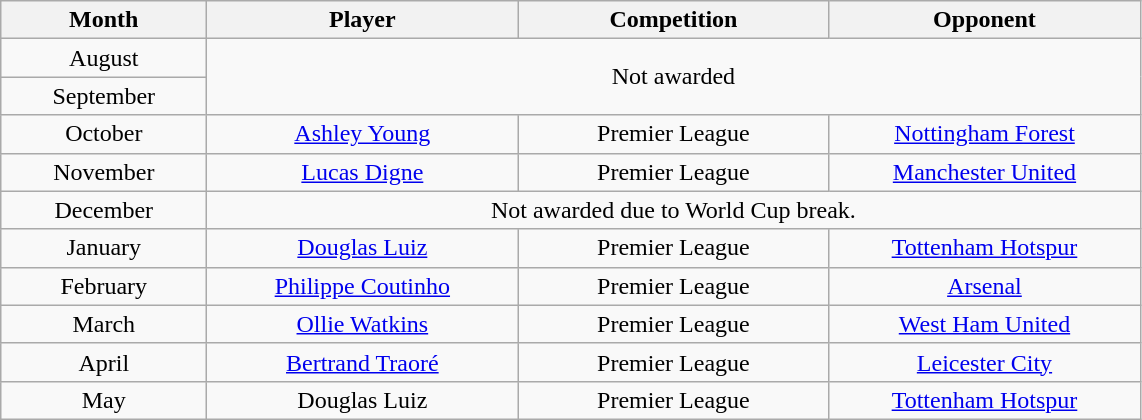<table class="wikitable" style="text-align:center">
<tr>
<th>Month</th>
<th>Player</th>
<th>Competition</th>
<th>Opponent</th>
</tr>
<tr>
<td>August</td>
<td colspan="3" rowspan="2">Not awarded</td>
</tr>
<tr>
<td style="width:130px;">September</td>
</tr>
<tr>
<td>October</td>
<td> <a href='#'>Ashley Young</a></td>
<td>Premier League</td>
<td><a href='#'>Nottingham Forest</a></td>
</tr>
<tr>
<td style="width:130px;">November</td>
<td style="width:200px;"> <a href='#'>Lucas Digne</a></td>
<td style="width:200px;">Premier League</td>
<td style="width:200px;"><a href='#'>Manchester United</a></td>
</tr>
<tr>
<td>December</td>
<td colspan="3">Not awarded due to World Cup break.</td>
</tr>
<tr>
<td>January</td>
<td> <a href='#'>Douglas Luiz</a></td>
<td>Premier League</td>
<td><a href='#'>Tottenham Hotspur</a></td>
</tr>
<tr>
<td>February</td>
<td> <a href='#'>Philippe Coutinho</a></td>
<td>Premier League</td>
<td><a href='#'>Arsenal</a></td>
</tr>
<tr>
<td>March</td>
<td> <a href='#'>Ollie Watkins</a></td>
<td>Premier League</td>
<td><a href='#'>West Ham United</a></td>
</tr>
<tr>
<td>April</td>
<td> <a href='#'>Bertrand Traoré</a></td>
<td>Premier League</td>
<td><a href='#'>Leicester City</a></td>
</tr>
<tr>
<td>May</td>
<td> Douglas Luiz</td>
<td>Premier League</td>
<td><a href='#'>Tottenham Hotspur</a></td>
</tr>
</table>
